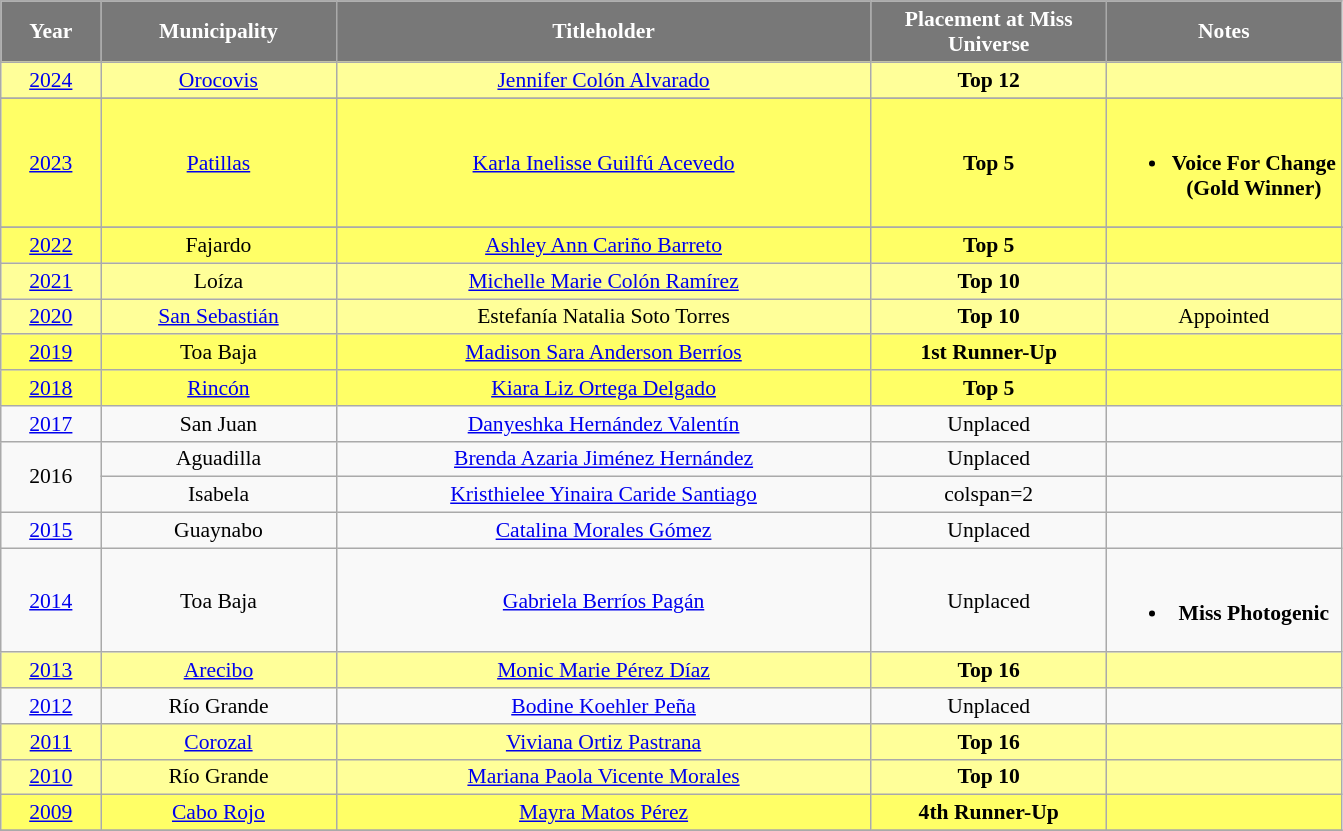<table class="wikitable" style="font-size: 90%; text-align:center">
<tr>
<th width="60" style="background-color:#787878;color:#FFFFFF;">Year</th>
<th width="150" style="background-color:#787878;color:#FFFFFF;">Municipality</th>
<th width="350" style="background-color:#787878;color:#FFFFFF;">Titleholder</th>
<th width="150" style="background-color:#787878;color:#FFFFFF;">Placement at Miss Universe</th>
<th width="150" style="background-color:#787878;color:#FFFFFF;">Notes</th>
</tr>
<tr style="background-color:#FFFF99; ">
<td><a href='#'>2024</a></td>
<td><a href='#'>Orocovis</a></td>
<td><a href='#'>Jennifer Colón Alvarado</a></td>
<td><strong>Top 12</strong></td>
<td></td>
</tr>
<tr>
</tr>
<tr style="background-color:#FFFF66" font-weight: bold">
<td><a href='#'>2023</a></td>
<td><a href='#'>Patillas</a></td>
<td><a href='#'>Karla Inelisse Guilfú Acevedo</a></td>
<td><strong>Top 5</strong></td>
<td><br><ul><li><strong>Voice For Change (Gold Winner)</strong></li></ul></td>
</tr>
<tr>
</tr>
<tr style="background-color:#FFFF66" font-weight: bold">
<td><a href='#'>2022</a></td>
<td>Fajardo</td>
<td><a href='#'>Ashley Ann Cariño Barreto</a></td>
<td><strong>Top 5</strong></td>
<td></td>
</tr>
<tr style="background-color:#FFFF99" font-weight: bold">
<td><a href='#'>2021</a></td>
<td>Loíza</td>
<td><a href='#'>Michelle Marie Colón Ramírez</a></td>
<td><strong>Top 10</strong></td>
<td></td>
</tr>
<tr style="background-color:#FFFF99" font-weight: bold">
<td><a href='#'>2020</a></td>
<td><a href='#'>San Sebastián</a></td>
<td>Estefanía Natalia Soto Torres</td>
<td><strong>Top 10</strong></td>
<td>Appointed</td>
</tr>
<tr style="background-color:#FFFF66" font-weight: bold">
<td><a href='#'>2019</a></td>
<td>Toa Baja</td>
<td><a href='#'>Madison Sara Anderson Berríos</a></td>
<td><strong>1st Runner-Up</strong></td>
<td></td>
</tr>
<tr style="background-color:#FFFF66" font-weight: bold">
<td><a href='#'>2018</a></td>
<td><a href='#'>Rincón</a></td>
<td><a href='#'>Kiara Liz Ortega Delgado</a></td>
<td><strong>Top 5</strong></td>
<td></td>
</tr>
<tr>
<td><a href='#'>2017</a></td>
<td>San Juan</td>
<td><a href='#'>Danyeshka Hernández Valentín</a></td>
<td>Unplaced</td>
<td></td>
</tr>
<tr>
<td rowspan="2">2016</td>
<td>Aguadilla</td>
<td><a href='#'>Brenda Azaria Jiménez Hernández</a></td>
<td>Unplaced</td>
<td></td>
</tr>
<tr>
<td>Isabela</td>
<td><a href='#'>Kristhielee Yinaira Caride Santiago</a></td>
<td>colspan=2 </td>
</tr>
<tr>
<td><a href='#'>2015</a></td>
<td>Guaynabo</td>
<td><a href='#'>Catalina Morales Gómez</a></td>
<td>Unplaced</td>
<td></td>
</tr>
<tr>
<td><a href='#'>2014</a></td>
<td>Toa Baja</td>
<td><a href='#'>Gabriela Berríos Pagán</a></td>
<td>Unplaced</td>
<td><br><ul><li><strong>Miss Photogenic</strong></li></ul></td>
</tr>
<tr style="background-color:#FFFF99" font-weight: bold">
<td><a href='#'>2013</a></td>
<td><a href='#'>Arecibo</a></td>
<td><a href='#'>Monic Marie Pérez Díaz</a></td>
<td><strong>Top 16</strong></td>
<td></td>
</tr>
<tr>
<td><a href='#'>2012</a></td>
<td>Río Grande</td>
<td><a href='#'>Bodine Koehler Peña</a></td>
<td>Unplaced</td>
<td></td>
</tr>
<tr style="background-color:#FFFF99" font-weight: bold">
<td><a href='#'>2011</a></td>
<td><a href='#'>Corozal</a></td>
<td><a href='#'>Viviana Ortiz Pastrana</a></td>
<td><strong>Top 16</strong></td>
<td></td>
</tr>
<tr style="background-color:#FFFF99" font-weight: bold">
<td><a href='#'>2010</a></td>
<td>Río Grande</td>
<td><a href='#'>Mariana Paola Vicente Morales</a></td>
<td><strong>Top 10</strong></td>
<td></td>
</tr>
<tr style="background-color:#FFFF66" font-weight: bold">
<td><a href='#'>2009</a></td>
<td><a href='#'>Cabo Rojo</a></td>
<td><a href='#'>Mayra Matos Pérez</a></td>
<td><strong>4th Runner-Up</strong></td>
<td></td>
</tr>
<tr>
</tr>
</table>
